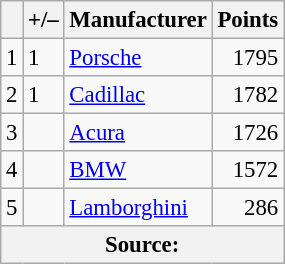<table class="wikitable" style="font-size: 95%;">
<tr>
<th scope="col"></th>
<th scope="col">+/–</th>
<th scope="col">Manufacturer</th>
<th scope="col">Points</th>
</tr>
<tr>
<td align=center>1</td>
<td align=left> 1</td>
<td> <a href='#'>Porsche</a></td>
<td align=right>1795</td>
</tr>
<tr>
<td align=center>2</td>
<td align=left> 1</td>
<td> <a href='#'>Cadillac</a></td>
<td align=right>1782</td>
</tr>
<tr>
<td align=center>3</td>
<td align="left"></td>
<td> <a href='#'>Acura</a></td>
<td align=right>1726</td>
</tr>
<tr>
<td align=center>4</td>
<td align="left"></td>
<td> <a href='#'>BMW</a></td>
<td align=right>1572</td>
</tr>
<tr>
<td align=center>5</td>
<td align=left></td>
<td> <a href='#'>Lamborghini</a></td>
<td align=right>286</td>
</tr>
<tr>
<th colspan=5>Source:</th>
</tr>
</table>
